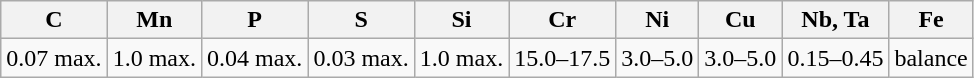<table class="wikitable sortable">
<tr>
<th>C</th>
<th>Mn</th>
<th>P</th>
<th>S</th>
<th>Si</th>
<th>Cr</th>
<th>Ni</th>
<th>Cu</th>
<th>Nb, Ta</th>
<th>Fe</th>
</tr>
<tr>
<td>0.07 max.</td>
<td>1.0 max.</td>
<td>0.04 max.</td>
<td>0.03 max.</td>
<td>1.0 max.</td>
<td>15.0–17.5</td>
<td>3.0–5.0</td>
<td>3.0–5.0</td>
<td>0.15–0.45</td>
<td>balance</td>
</tr>
</table>
